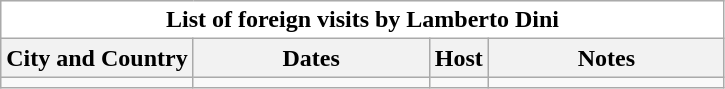<table class="wikitable mw-collapsible mw-collapsed" cellspacing="0" cellpadding="0">
<tr>
<td colspan="4" bgcolor="white" align="center" style="color:black;"><strong>List of foreign visits by Lamberto Dini</strong></td>
</tr>
<tr bgcolor="#efefef">
<th rowspan="1">City and Country</th>
<th rowspan="1" width="150" align="center">Dates</th>
<th colspan="1" align="center">Host</th>
<th rowspan="1" width="150" align="center">Notes</th>
</tr>
<tr>
<td></td>
<td></td>
<td></td>
<td></td>
</tr>
</table>
